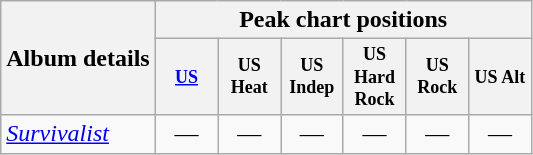<table class="wikitable" style="text-align:center;">
<tr>
<th rowspan="2">Album details</th>
<th colspan="19">Peak chart positions</th>
</tr>
<tr>
<th style="width:3em;font-size:75%"><a href='#'>US</a></th>
<th style="width:3em;font-size:75%">US Heat</th>
<th style="width:3em;font-size:75%">US Indep</th>
<th style="width:3em;font-size:75%">US Hard Rock</th>
<th style="width:3em;font-size:75%">US Rock</th>
<th style="width:3em;font-size:75%">US Alt</th>
</tr>
<tr>
<td align=left><em><a href='#'>Survivalist</a></em><br></td>
<td>—</td>
<td>—</td>
<td>—</td>
<td>—</td>
<td>—</td>
<td>—</td>
</tr>
</table>
